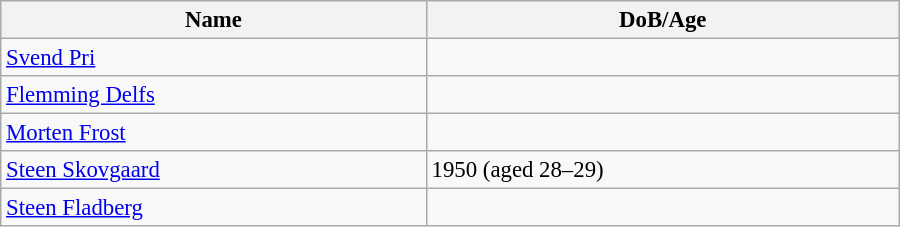<table class="wikitable" style="width:600px; font-size:95%;">
<tr>
<th align="left">Name</th>
<th align="left">DoB/Age</th>
</tr>
<tr>
<td align="left"><a href='#'>Svend Pri</a></td>
<td align="left"></td>
</tr>
<tr>
<td align="left"><a href='#'>Flemming Delfs</a></td>
<td align="left"></td>
</tr>
<tr>
<td align="left"><a href='#'>Morten Frost</a></td>
<td align="left"></td>
</tr>
<tr>
<td align="left"><a href='#'>Steen Skovgaard</a></td>
<td align="left">1950 (aged 28–29)</td>
</tr>
<tr>
<td align="left"><a href='#'>Steen Fladberg</a></td>
<td align="left"></td>
</tr>
</table>
